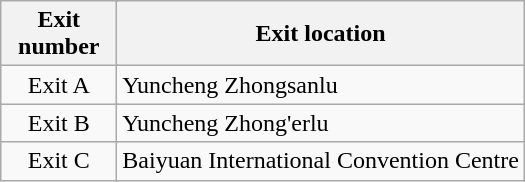<table class="wikitable">
<tr>
<th style="width:70px" colspan="2">Exit number</th>
<th>Exit location</th>
</tr>
<tr>
<td align="center" colspan="2">Exit A</td>
<td>Yuncheng Zhongsanlu</td>
</tr>
<tr>
<td align="center" colspan="2">Exit B</td>
<td>Yuncheng Zhong'erlu</td>
</tr>
<tr>
<td align="center" colspan="2">Exit C</td>
<td>Baiyuan International Convention Centre</td>
</tr>
</table>
